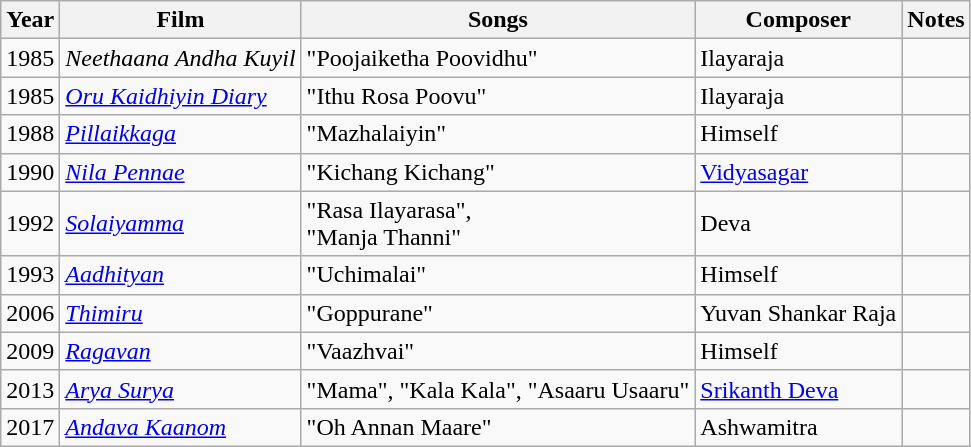<table class="wikitable sortable">
<tr>
<th>Year</th>
<th>Film</th>
<th>Songs</th>
<th>Composer</th>
<th>Notes</th>
</tr>
<tr>
<td>1985</td>
<td><em>Neethaana Andha Kuyil</em></td>
<td>"Poojaiketha Poovidhu"</td>
<td>Ilayaraja</td>
<td></td>
</tr>
<tr>
<td>1985</td>
<td><em><a href='#'>Oru Kaidhiyin Diary</a></em></td>
<td>"Ithu Rosa Poovu"</td>
<td>Ilayaraja</td>
<td></td>
</tr>
<tr>
<td>1988</td>
<td><em><a href='#'>Pillaikkaga</a></em></td>
<td>"Mazhalaiyin"</td>
<td>Himself</td>
<td></td>
</tr>
<tr>
<td>1990</td>
<td><em><a href='#'>Nila Pennae</a></em></td>
<td>"Kichang Kichang"</td>
<td><a href='#'>Vidyasagar</a></td>
<td></td>
</tr>
<tr>
<td>1992</td>
<td><em><a href='#'>Solaiyamma</a></em></td>
<td>"Rasa Ilayarasa",<br>"Manja Thanni"</td>
<td>Deva</td>
<td></td>
</tr>
<tr>
<td>1993</td>
<td><em><a href='#'>Aadhityan</a></em></td>
<td>"Uchimalai"</td>
<td>Himself</td>
<td></td>
</tr>
<tr>
<td>2006</td>
<td><em><a href='#'>Thimiru</a></em></td>
<td>"Goppurane"</td>
<td>Yuvan Shankar Raja</td>
<td></td>
</tr>
<tr>
<td>2009</td>
<td><em><a href='#'>Ragavan</a></em></td>
<td>"Vaazhvai"</td>
<td>Himself</td>
<td></td>
</tr>
<tr>
<td>2013</td>
<td><em><a href='#'>Arya Surya</a></em></td>
<td>"Mama", "Kala Kala", "Asaaru Usaaru"</td>
<td><a href='#'>Srikanth Deva</a></td>
<td></td>
</tr>
<tr>
<td>2017</td>
<td><em><a href='#'>Andava Kaanom</a></em></td>
<td>"Oh Annan Maare"</td>
<td>Ashwamitra</td>
<td></td>
</tr>
</table>
